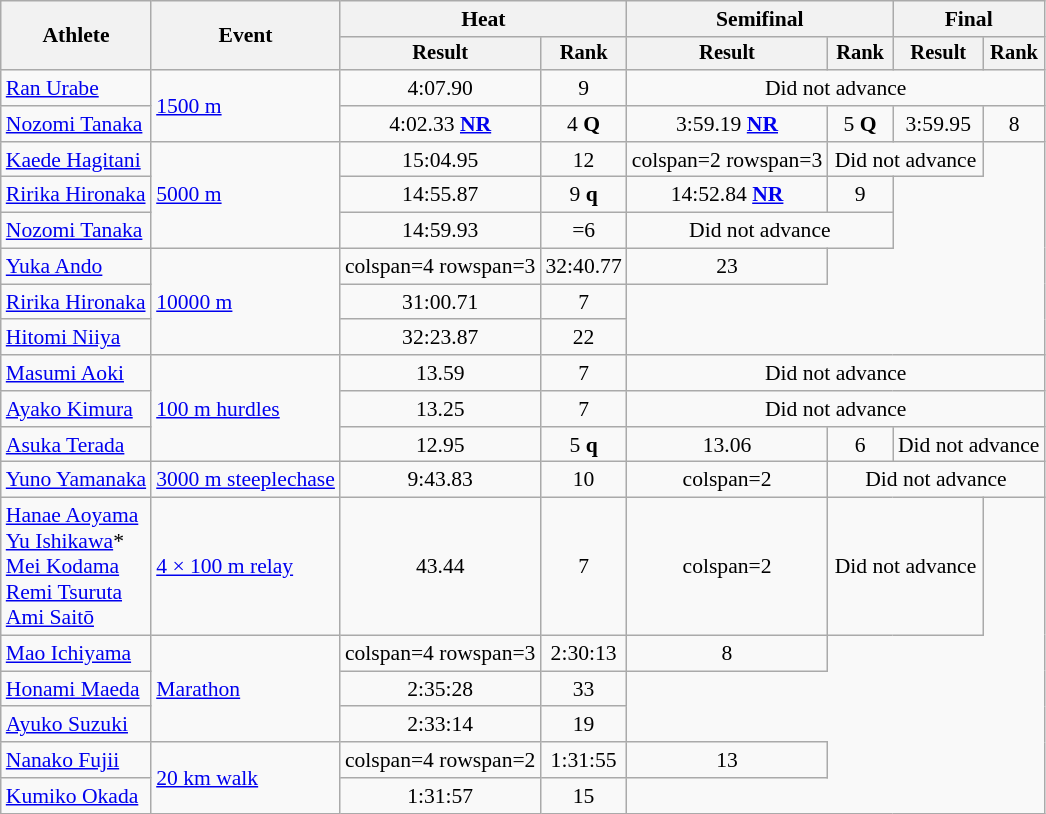<table class="wikitable" style="font-size:90%">
<tr>
<th rowspan="2">Athlete</th>
<th rowspan="2">Event</th>
<th colspan="2">Heat</th>
<th colspan="2">Semifinal</th>
<th colspan="2">Final</th>
</tr>
<tr style="font-size:95%">
<th>Result</th>
<th>Rank</th>
<th>Result</th>
<th>Rank</th>
<th>Result</th>
<th>Rank</th>
</tr>
<tr align=center>
<td align=left><a href='#'>Ran Urabe</a></td>
<td align=left rowspan=2><a href='#'>1500 m</a></td>
<td>4:07.90</td>
<td>9</td>
<td colspan="4">Did not advance</td>
</tr>
<tr align=center>
<td align=left><a href='#'>Nozomi Tanaka</a></td>
<td>4:02.33 <strong><a href='#'>NR</a></strong></td>
<td>4 <strong>Q</strong></td>
<td>3:59.19 <strong><a href='#'>NR</a></strong></td>
<td>5 <strong>Q</strong></td>
<td>3:59.95</td>
<td>8</td>
</tr>
<tr align=center>
<td align=left><a href='#'>Kaede Hagitani</a></td>
<td align=left rowspan=3><a href='#'>5000 m</a></td>
<td>15:04.95</td>
<td>12</td>
<td>colspan=2 rowspan=3 </td>
<td colspan="2">Did not advance</td>
</tr>
<tr align=center>
<td align=left><a href='#'>Ririka Hironaka</a></td>
<td>14:55.87</td>
<td>9 <strong>q</strong></td>
<td>14:52.84 <strong><a href='#'>NR</a></strong></td>
<td>9</td>
</tr>
<tr align=center>
<td align=left><a href='#'>Nozomi Tanaka</a></td>
<td>14:59.93</td>
<td>=6</td>
<td colspan="2">Did not advance</td>
</tr>
<tr align=center>
<td align=left><a href='#'>Yuka Ando</a></td>
<td align=left rowspan=3><a href='#'>10000 m</a></td>
<td>colspan=4 rowspan=3 </td>
<td>32:40.77</td>
<td>23</td>
</tr>
<tr align=center>
<td align=left><a href='#'>Ririka Hironaka</a></td>
<td>31:00.71 <strong></strong></td>
<td>7</td>
</tr>
<tr align=center>
<td align=left><a href='#'>Hitomi Niiya</a></td>
<td>32:23.87 <strong></strong></td>
<td>22</td>
</tr>
<tr align=center>
<td align=left><a href='#'>Masumi Aoki</a></td>
<td align=left rowspan=3><a href='#'>100 m hurdles</a></td>
<td>13.59</td>
<td>7</td>
<td colspan="4">Did not advance</td>
</tr>
<tr align=center>
<td align=left><a href='#'>Ayako Kimura</a></td>
<td>13.25</td>
<td>7</td>
<td colspan="4">Did not advance</td>
</tr>
<tr align=center>
<td align=left><a href='#'>Asuka Terada</a></td>
<td>12.95</td>
<td>5 <strong>q</strong></td>
<td>13.06</td>
<td>6</td>
<td colspan="2">Did not advance</td>
</tr>
<tr align=center>
<td align=left><a href='#'>Yuno Yamanaka</a></td>
<td align=left><a href='#'>3000 m steeplechase</a></td>
<td>9:43.83</td>
<td>10</td>
<td>colspan=2 </td>
<td colspan="4">Did not advance</td>
</tr>
<tr align=center>
<td align=left><a href='#'>Hanae Aoyama</a><br><a href='#'>Yu Ishikawa</a>*<br><a href='#'>Mei Kodama</a><br><a href='#'>Remi Tsuruta</a><br><a href='#'>Ami Saitō</a></td>
<td align=left><a href='#'>4 × 100 m relay</a></td>
<td>43.44</td>
<td>7</td>
<td>colspan=2 </td>
<td colspan="2">Did not advance</td>
</tr>
<tr align=center>
<td align=left><a href='#'>Mao Ichiyama</a></td>
<td align=left rowspan=3><a href='#'>Marathon</a></td>
<td>colspan=4 rowspan=3 </td>
<td>2:30:13</td>
<td>8</td>
</tr>
<tr align=center>
<td align=left><a href='#'>Honami Maeda</a></td>
<td>2:35:28</td>
<td>33</td>
</tr>
<tr align=center>
<td align=left><a href='#'>Ayuko Suzuki</a></td>
<td>2:33:14</td>
<td>19</td>
</tr>
<tr align=center>
<td align=left><a href='#'>Nanako Fujii</a></td>
<td align=left rowspan=2><a href='#'>20 km walk</a></td>
<td>colspan=4 rowspan=2 </td>
<td>1:31:55</td>
<td>13</td>
</tr>
<tr align=center>
<td align=left><a href='#'>Kumiko Okada</a></td>
<td>1:31:57</td>
<td>15</td>
</tr>
</table>
